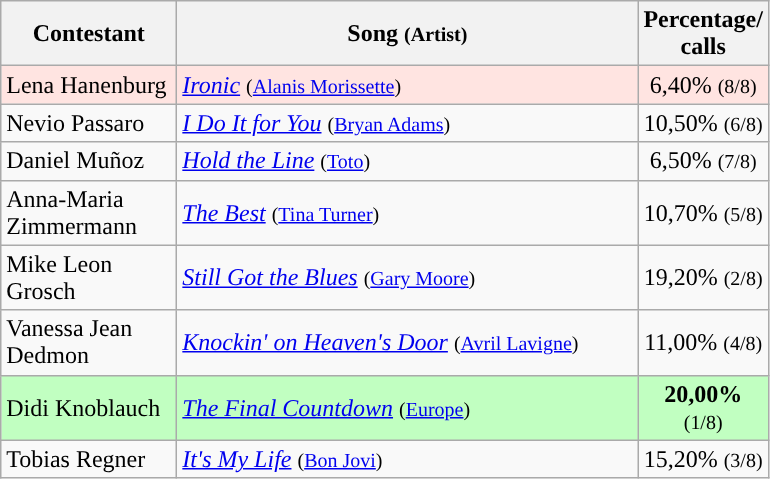<table class="wikitable">
<tr ">
<th style="width:110px;">Contestant</th>
<th style="width:300px;">Song <small>(Artist)</small></th>
<th style="width:28px;">Percentage/<br>calls</th>
</tr>
<tr style="background:#ffe4e1;">
<td align="left">Lena Hanenburg</td>
<td align="left"><em><a href='#'>Ironic</a></em> <small>(<a href='#'>Alanis Morissette</a>)</small></td>
<td style="text-align:center;">6,40% <small>(8/8)</small></td>
</tr>
<tr>
<td align="left">Nevio Passaro</td>
<td align="left"><em><a href='#'>I Do It for You</a></em> <small>(<a href='#'>Bryan Adams</a>)</small></td>
<td style="text-align:center;">10,50% <small>(6/8)</small></td>
</tr>
<tr>
<td align="left">Daniel Muñoz</td>
<td align="left"><em><a href='#'>Hold the Line</a></em> <small>(<a href='#'>Toto</a>)</small></td>
<td style="text-align:center;">6,50% <small>(7/8)</small></td>
</tr>
<tr>
<td align="left">Anna-Maria Zimmermann</td>
<td align="left"><em><a href='#'>The Best</a></em> <small>(<a href='#'>Tina Turner</a>)</small></td>
<td style="text-align:center;">10,70% <small>(5/8)</small></td>
</tr>
<tr>
<td align="left">Mike Leon Grosch</td>
<td align="left"><em><a href='#'>Still Got the Blues</a></em> <small>(<a href='#'>Gary Moore</a>)</small></td>
<td style="text-align:center;">19,20% <small>(2/8)</small></td>
</tr>
<tr>
<td align="left">Vanessa Jean Dedmon</td>
<td align="left"><em><a href='#'>Knockin' on Heaven's Door</a></em> <small>(<a href='#'>Avril Lavigne</a>)</small></td>
<td style="text-align:center;">11,00% <small>(4/8)</small></td>
</tr>
<tr style="background:#c1ffc1;">
<td align="left">Didi Knoblauch</td>
<td align="left"><em><a href='#'>The Final Countdown</a></em> <small>(<a href='#'>Europe</a>)</small></td>
<td style="text-align:center;"><strong>20,00%</strong> <small>(1/8)</small></td>
</tr>
<tr>
<td align="left">Tobias Regner</td>
<td align="left"><em><a href='#'>It's My Life</a></em> <small>(<a href='#'>Bon Jovi</a>)</small></td>
<td style="text-align:center;">15,20% <small>(3/8)</small></td>
</tr>
</table>
